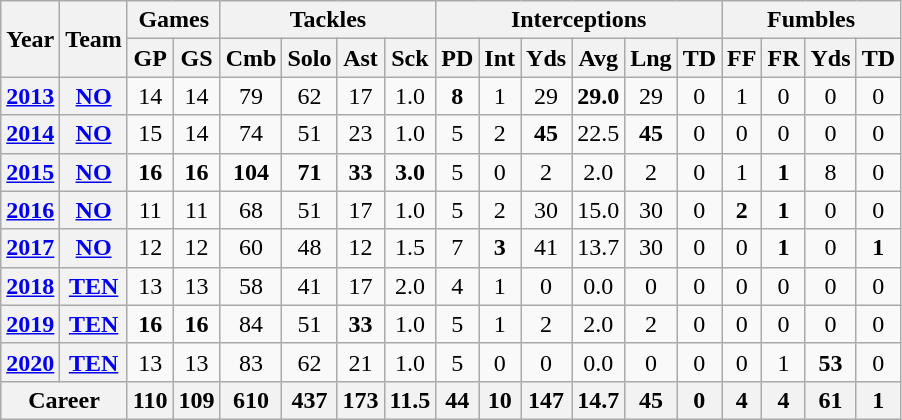<table class="wikitable" style="text-align:center;">
<tr>
<th rowspan="2">Year</th>
<th rowspan="2">Team</th>
<th colspan="2">Games</th>
<th colspan="4">Tackles</th>
<th colspan="6">Interceptions</th>
<th colspan="4">Fumbles</th>
</tr>
<tr>
<th>GP</th>
<th>GS</th>
<th>Cmb</th>
<th>Solo</th>
<th>Ast</th>
<th>Sck</th>
<th>PD</th>
<th>Int</th>
<th>Yds</th>
<th>Avg</th>
<th>Lng</th>
<th>TD</th>
<th>FF</th>
<th>FR</th>
<th>Yds</th>
<th>TD</th>
</tr>
<tr>
<th><a href='#'>2013</a></th>
<th><a href='#'>NO</a></th>
<td>14</td>
<td>14</td>
<td>79</td>
<td>62</td>
<td>17</td>
<td>1.0</td>
<td><strong>8</strong></td>
<td>1</td>
<td>29</td>
<td><strong>29.0</strong></td>
<td>29</td>
<td>0</td>
<td>1</td>
<td>0</td>
<td>0</td>
<td>0</td>
</tr>
<tr>
<th><a href='#'>2014</a></th>
<th><a href='#'>NO</a></th>
<td>15</td>
<td>14</td>
<td>74</td>
<td>51</td>
<td>23</td>
<td>1.0</td>
<td>5</td>
<td>2</td>
<td><strong>45</strong></td>
<td>22.5</td>
<td><strong>45</strong></td>
<td>0</td>
<td>0</td>
<td>0</td>
<td>0</td>
<td>0</td>
</tr>
<tr>
<th><a href='#'>2015</a></th>
<th><a href='#'>NO</a></th>
<td><strong>16</strong></td>
<td><strong>16</strong></td>
<td><strong>104</strong></td>
<td><strong>71</strong></td>
<td><strong>33</strong></td>
<td><strong>3.0</strong></td>
<td>5</td>
<td>0</td>
<td>2</td>
<td>2.0</td>
<td>2</td>
<td>0</td>
<td>1</td>
<td><strong>1</strong></td>
<td>8</td>
<td>0</td>
</tr>
<tr>
<th><a href='#'>2016</a></th>
<th><a href='#'>NO</a></th>
<td>11</td>
<td>11</td>
<td>68</td>
<td>51</td>
<td>17</td>
<td>1.0</td>
<td>5</td>
<td>2</td>
<td>30</td>
<td>15.0</td>
<td>30</td>
<td>0</td>
<td><strong>2</strong></td>
<td><strong>1</strong></td>
<td>0</td>
<td>0</td>
</tr>
<tr>
<th><a href='#'>2017</a></th>
<th><a href='#'>NO</a></th>
<td>12</td>
<td>12</td>
<td>60</td>
<td>48</td>
<td>12</td>
<td>1.5</td>
<td>7</td>
<td><strong>3</strong></td>
<td>41</td>
<td>13.7</td>
<td>30</td>
<td>0</td>
<td>0</td>
<td><strong>1</strong></td>
<td>0</td>
<td><strong>1</strong></td>
</tr>
<tr>
<th><a href='#'>2018</a></th>
<th><a href='#'>TEN</a></th>
<td>13</td>
<td>13</td>
<td>58</td>
<td>41</td>
<td>17</td>
<td>2.0</td>
<td>4</td>
<td>1</td>
<td>0</td>
<td>0.0</td>
<td>0</td>
<td>0</td>
<td>0</td>
<td>0</td>
<td>0</td>
<td>0</td>
</tr>
<tr>
<th><a href='#'>2019</a></th>
<th><a href='#'>TEN</a></th>
<td><strong>16</strong></td>
<td><strong>16</strong></td>
<td>84</td>
<td>51</td>
<td><strong>33</strong></td>
<td>1.0</td>
<td>5</td>
<td>1</td>
<td>2</td>
<td>2.0</td>
<td>2</td>
<td>0</td>
<td>0</td>
<td>0</td>
<td>0</td>
<td>0</td>
</tr>
<tr>
<th><a href='#'>2020</a></th>
<th><a href='#'>TEN</a></th>
<td>13</td>
<td>13</td>
<td>83</td>
<td>62</td>
<td>21</td>
<td>1.0</td>
<td>5</td>
<td>0</td>
<td>0</td>
<td>0.0</td>
<td>0</td>
<td>0</td>
<td>0</td>
<td>1</td>
<td><strong>53</strong></td>
<td>0</td>
</tr>
<tr>
<th colspan="2">Career</th>
<th>110</th>
<th>109</th>
<th>610</th>
<th>437</th>
<th>173</th>
<th>11.5</th>
<th>44</th>
<th>10</th>
<th>147</th>
<th>14.7</th>
<th>45</th>
<th>0</th>
<th>4</th>
<th>4</th>
<th>61</th>
<th>1</th>
</tr>
</table>
